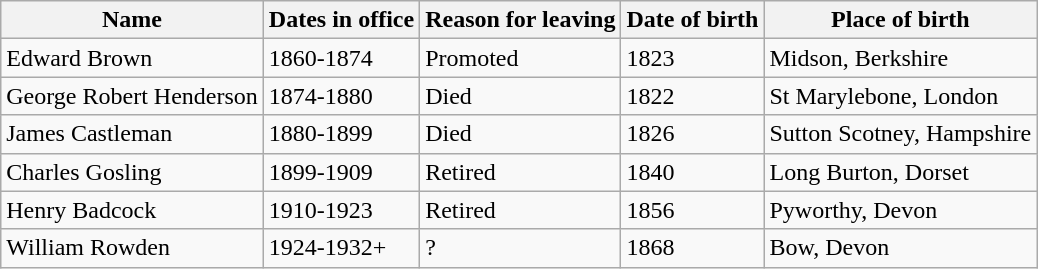<table class="wikitable sortable">
<tr>
<th>Name</th>
<th>Dates in office</th>
<th>Reason for leaving</th>
<th>Date of birth</th>
<th>Place of birth</th>
</tr>
<tr>
<td>Edward Brown</td>
<td>1860-1874</td>
<td>Promoted</td>
<td>1823</td>
<td>Midson, Berkshire</td>
</tr>
<tr>
<td>George Robert Henderson</td>
<td>1874-1880</td>
<td>Died</td>
<td>1822</td>
<td>St Marylebone, London</td>
</tr>
<tr>
<td>James Castleman</td>
<td>1880-1899</td>
<td>Died</td>
<td>1826</td>
<td>Sutton Scotney, Hampshire</td>
</tr>
<tr>
<td>Charles Gosling</td>
<td>1899-1909</td>
<td>Retired</td>
<td>1840</td>
<td>Long Burton, Dorset</td>
</tr>
<tr>
<td>Henry Badcock</td>
<td>1910-1923</td>
<td>Retired</td>
<td>1856</td>
<td>Pyworthy, Devon</td>
</tr>
<tr>
<td>William Rowden</td>
<td>1924-1932+</td>
<td>?</td>
<td>1868</td>
<td>Bow, Devon</td>
</tr>
</table>
